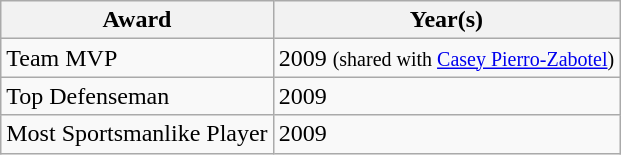<table class="wikitable">
<tr>
<th>Award</th>
<th>Year(s)</th>
</tr>
<tr>
<td>Team MVP</td>
<td>2009 <small>(shared with <a href='#'>Casey Pierro-Zabotel</a>)</small></td>
</tr>
<tr>
<td>Top Defenseman</td>
<td>2009</td>
</tr>
<tr>
<td>Most Sportsmanlike Player</td>
<td>2009</td>
</tr>
</table>
